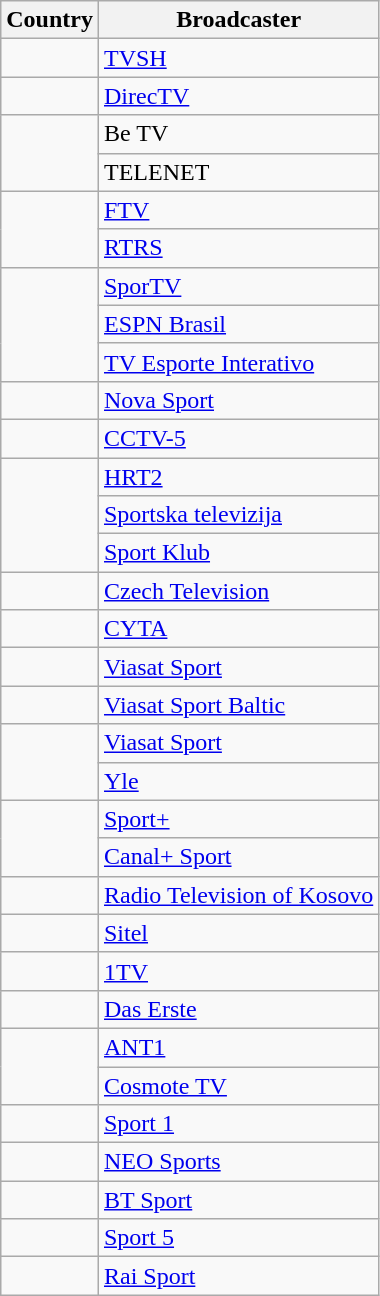<table class="wikitable">
<tr>
<th align=center>Country</th>
<th align=center>Broadcaster</th>
</tr>
<tr>
<td align=left></td>
<td><a href='#'>TVSH</a></td>
</tr>
<tr>
<td align=left></td>
<td><a href='#'>DirecTV</a></td>
</tr>
<tr>
<td style="text-align:left;" rowspan="2"></td>
<td>Be TV</td>
</tr>
<tr>
<td>TELENET</td>
</tr>
<tr>
<td style="text-align:left;" rowspan="2"></td>
<td><a href='#'>FTV</a></td>
</tr>
<tr>
<td><a href='#'>RTRS</a></td>
</tr>
<tr>
<td style="text-align:left;" rowspan="3"></td>
<td><a href='#'>SporTV</a></td>
</tr>
<tr>
<td><a href='#'>ESPN Brasil</a></td>
</tr>
<tr>
<td><a href='#'>TV Esporte Interativo</a></td>
</tr>
<tr>
<td style="text-align:left;"></td>
<td><a href='#'>Nova Sport</a></td>
</tr>
<tr>
<td align=left></td>
<td><a href='#'>CCTV-5</a></td>
</tr>
<tr>
<td style="text-align:left;" rowspan="3"></td>
<td><a href='#'>HRT2</a></td>
</tr>
<tr>
<td><a href='#'>Sportska televizija</a></td>
</tr>
<tr>
<td><a href='#'>Sport Klub</a></td>
</tr>
<tr>
<td align=left></td>
<td><a href='#'>Czech Television</a></td>
</tr>
<tr>
<td align=left></td>
<td><a href='#'>CYTA</a></td>
</tr>
<tr>
<td align=left></td>
<td><a href='#'>Viasat Sport</a></td>
</tr>
<tr>
<td align=left></td>
<td><a href='#'>Viasat Sport Baltic</a></td>
</tr>
<tr>
<td style="text-align:left;" rowspan="2"></td>
<td><a href='#'>Viasat Sport</a></td>
</tr>
<tr>
<td><a href='#'>Yle</a></td>
</tr>
<tr>
<td style="text-align:left;" rowspan="2"></td>
<td><a href='#'>Sport+</a></td>
</tr>
<tr>
<td><a href='#'>Canal+ Sport</a></td>
</tr>
<tr>
<td align=left></td>
<td><a href='#'>Radio Television of Kosovo</a></td>
</tr>
<tr>
<td align=left></td>
<td><a href='#'>Sitel</a></td>
</tr>
<tr>
<td align=left></td>
<td><a href='#'>1TV</a></td>
</tr>
<tr>
<td align=left></td>
<td><a href='#'>Das Erste</a></td>
</tr>
<tr>
<td style="text-align:left;" rowspan="2"></td>
<td><a href='#'>ANT1</a></td>
</tr>
<tr>
<td><a href='#'>Cosmote TV</a></td>
</tr>
<tr>
<td align=left></td>
<td><a href='#'>Sport 1</a></td>
</tr>
<tr>
<td align=left></td>
<td><a href='#'>NEO Sports</a></td>
</tr>
<tr>
<td align=left></td>
<td><a href='#'>BT Sport</a></td>
</tr>
<tr>
<td align=left></td>
<td><a href='#'>Sport 5</a></td>
</tr>
<tr>
<td align=left></td>
<td><a href='#'>Rai Sport</a></td>
</tr>
</table>
